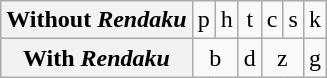<table class="wikitable" style="text-align: center">
<tr>
<th>Without <em>Rendaku</em></th>
<td>p</td>
<td>h</td>
<td>t</td>
<td>c</td>
<td>s</td>
<td>k</td>
</tr>
<tr>
<th>With <em>Rendaku</em></th>
<td colspan="2">b</td>
<td>d</td>
<td colspan="2">z</td>
<td>g</td>
</tr>
</table>
